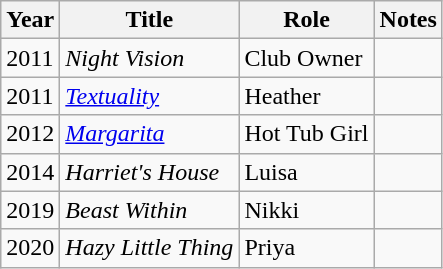<table class="wikitable sortable">
<tr>
<th>Year</th>
<th>Title</th>
<th>Role</th>
<th class="unsortable">Notes</th>
</tr>
<tr>
<td>2011</td>
<td><em>Night Vision</em></td>
<td>Club Owner</td>
<td></td>
</tr>
<tr>
<td>2011</td>
<td><em><a href='#'>Textuality</a></em></td>
<td>Heather</td>
<td></td>
</tr>
<tr>
<td>2012</td>
<td><em><a href='#'>Margarita</a></em></td>
<td>Hot Tub Girl</td>
<td></td>
</tr>
<tr>
<td>2014</td>
<td><em>Harriet's House</em></td>
<td>Luisa</td>
<td></td>
</tr>
<tr>
<td>2019</td>
<td><em>Beast Within</em></td>
<td>Nikki</td>
<td></td>
</tr>
<tr>
<td>2020</td>
<td><em>Hazy Little Thing</em></td>
<td>Priya</td>
<td></td>
</tr>
</table>
